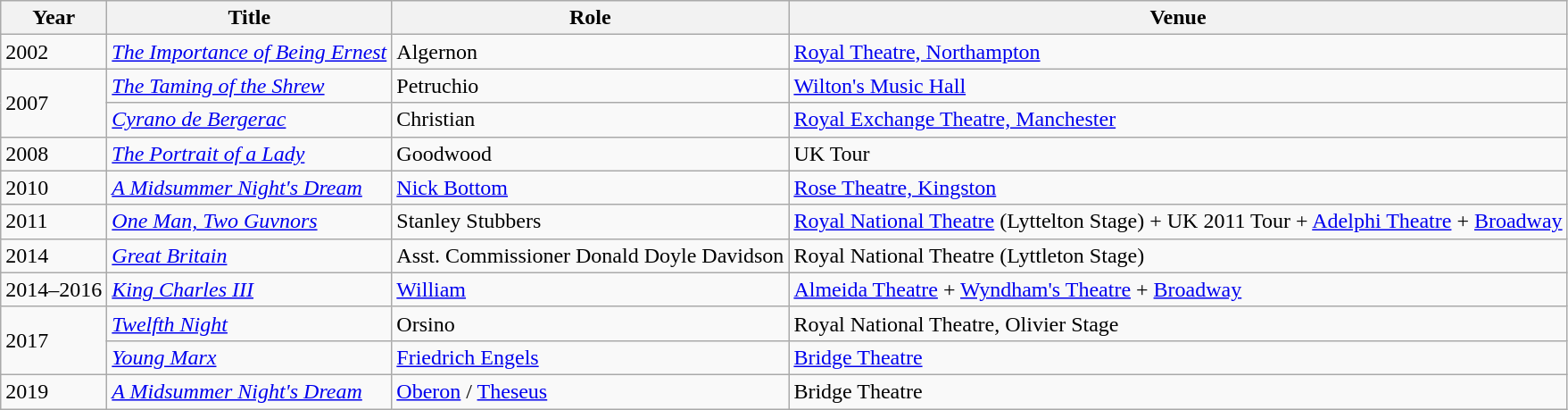<table class="wikitable sortable">
<tr>
<th>Year</th>
<th>Title</th>
<th>Role</th>
<th class="unsortable">Venue</th>
</tr>
<tr>
<td>2002</td>
<td><em><a href='#'>The Importance of Being Ernest</a></em></td>
<td>Algernon</td>
<td><a href='#'>Royal Theatre, Northampton</a></td>
</tr>
<tr>
<td rowspan="2">2007</td>
<td><em><a href='#'>The Taming of the Shrew</a></em></td>
<td>Petruchio</td>
<td><a href='#'>Wilton's Music Hall</a></td>
</tr>
<tr>
<td><em><a href='#'>Cyrano de Bergerac</a></em></td>
<td>Christian</td>
<td><a href='#'>Royal Exchange Theatre, Manchester</a></td>
</tr>
<tr>
<td>2008</td>
<td><em><a href='#'>The Portrait of a Lady</a></em></td>
<td>Goodwood</td>
<td>UK Tour</td>
</tr>
<tr>
<td>2010</td>
<td><em><a href='#'>A Midsummer Night's Dream</a></em></td>
<td><a href='#'>Nick Bottom</a></td>
<td><a href='#'>Rose Theatre, Kingston</a></td>
</tr>
<tr>
<td>2011</td>
<td><em><a href='#'>One Man, Two Guvnors</a></em></td>
<td>Stanley Stubbers</td>
<td><a href='#'>Royal National Theatre</a> (Lyttelton Stage) + UK 2011 Tour + <a href='#'>Adelphi Theatre</a> + <a href='#'>Broadway</a></td>
</tr>
<tr>
<td>2014</td>
<td><em><a href='#'>Great Britain</a></em></td>
<td>Asst. Commissioner Donald Doyle Davidson</td>
<td>Royal National Theatre (Lyttleton Stage)</td>
</tr>
<tr>
<td>2014–2016</td>
<td><em><a href='#'>King Charles III</a></em></td>
<td><a href='#'>William</a></td>
<td><a href='#'>Almeida Theatre</a> + <a href='#'>Wyndham's Theatre</a> + <a href='#'>Broadway</a></td>
</tr>
<tr>
<td rowspan="2">2017</td>
<td><em><a href='#'>Twelfth Night</a></em></td>
<td>Orsino</td>
<td>Royal National Theatre, Olivier Stage</td>
</tr>
<tr>
<td><em><a href='#'>Young Marx</a></em></td>
<td><a href='#'>Friedrich Engels</a></td>
<td><a href='#'>Bridge Theatre</a></td>
</tr>
<tr>
<td>2019</td>
<td><em><a href='#'>A Midsummer Night's Dream</a></em></td>
<td><a href='#'>Oberon</a> / <a href='#'>Theseus</a></td>
<td>Bridge Theatre</td>
</tr>
</table>
